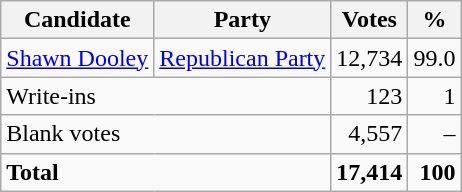<table class=wikitable style=text-align:right>
<tr>
<th>Candidate</th>
<th>Party</th>
<th>Votes</th>
<th>%</th>
</tr>
<tr>
<td align=left><a href='#'>Shawn Dooley</a></td>
<td align=left><a href='#'>Republican Party</a></td>
<td>12,734</td>
<td>99.0</td>
</tr>
<tr>
<td align=left colspan=2>Write-ins</td>
<td>123</td>
<td>1</td>
</tr>
<tr>
<td align=left colspan=2>Blank votes</td>
<td>4,557</td>
<td>–</td>
</tr>
<tr>
<td align=left colspan=2><strong>Total</strong></td>
<td><strong>17,414</strong></td>
<td><strong>100</strong></td>
</tr>
</table>
